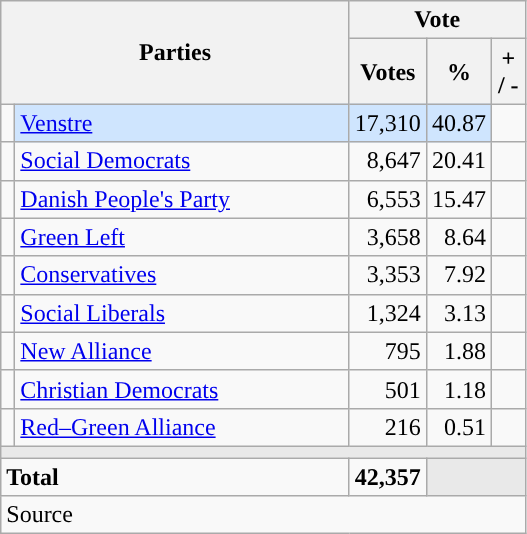<table class="wikitable" style="text-align:right;">
<tr>
<th style="text-align:centre;" rowspan="2" colspan="2" width="225">Parties</th>
<th colspan="3">Vote</th>
</tr>
<tr>
<th width="15">Votes</th>
<th width="15">%</th>
<th width="15">+ / -</th>
</tr>
<tr>
<td width="2" style="color:inherit;background:"></td>
<td bgcolor=#cfe5fe  align="left"><a href='#'>Venstre</a></td>
<td bgcolor=#cfe5fe>17,310</td>
<td bgcolor=#cfe5fe>40.87</td>
<td></td>
</tr>
<tr>
<td width="2" style="color:inherit;background:"></td>
<td align="left"><a href='#'>Social Democrats</a></td>
<td>8,647</td>
<td>20.41</td>
<td></td>
</tr>
<tr>
<td width="2" style="color:inherit;background:"></td>
<td align="left"><a href='#'>Danish People's Party</a></td>
<td>6,553</td>
<td>15.47</td>
<td></td>
</tr>
<tr>
<td width="2" style="color:inherit;background:"></td>
<td align="left"><a href='#'>Green Left</a></td>
<td>3,658</td>
<td>8.64</td>
<td></td>
</tr>
<tr>
<td width="2" style="color:inherit;background:"></td>
<td align="left"><a href='#'>Conservatives</a></td>
<td>3,353</td>
<td>7.92</td>
<td></td>
</tr>
<tr>
<td width="2" style="color:inherit;background:"></td>
<td align="left"><a href='#'>Social Liberals</a></td>
<td>1,324</td>
<td>3.13</td>
<td></td>
</tr>
<tr>
<td width="2" style="color:inherit;background:"></td>
<td align="left"><a href='#'>New Alliance</a></td>
<td>795</td>
<td>1.88</td>
<td></td>
</tr>
<tr>
<td width="2" style="color:inherit;background:"></td>
<td align="left"><a href='#'>Christian Democrats</a></td>
<td>501</td>
<td>1.18</td>
<td></td>
</tr>
<tr>
<td width="2" style="color:inherit;background:"></td>
<td align="left"><a href='#'>Red–Green Alliance</a></td>
<td>216</td>
<td>0.51</td>
<td></td>
</tr>
<tr>
<td colspan="7" bgcolor="#E9E9E9"></td>
</tr>
<tr>
<td align="left" colspan="2"><strong>Total</strong></td>
<td><strong>42,357</strong></td>
<td bgcolor="#E9E9E9" colspan="2"></td>
</tr>
<tr>
<td align="left" colspan="6">Source</td>
</tr>
</table>
